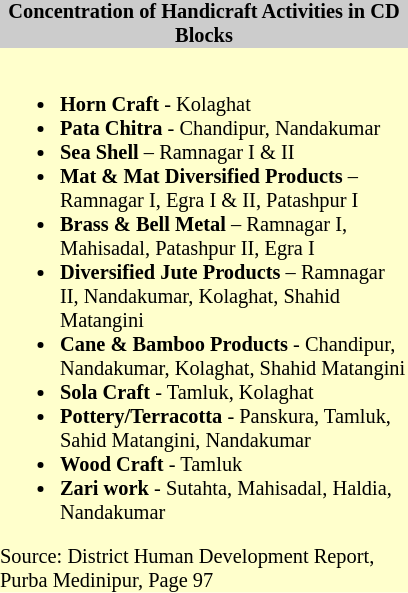<table class="toccolours" style="float: left; margin-right: 1em; font-size: 85%; background:#ffffcc; color:black; width:20em; max-width: 25%;" cellspacing="0" cellpadding="0">
<tr>
<th style="background-color:#cccccc;">Concentration of Handicraft Activities in CD Blocks</th>
</tr>
<tr>
<td style="text-align: left;"><br><ul><li><strong> Horn Craft </strong> - Kolaghat</li><li><strong>Pata Chitra </strong> - Chandipur, Nandakumar</li><li><strong>Sea Shell </strong> – Ramnagar I & II</li><li><strong>Mat & Mat Diversified Products </strong> – Ramnagar I, Egra I & II, Patashpur I</li><li><strong>Brass & Bell Metal </strong> – Ramnagar I, Mahisadal, Patashpur II, Egra I</li><li><strong>Diversified Jute Products </strong> – Ramnagar II, Nandakumar, Kolaghat, Shahid Matangini</li><li><strong>Cane & Bamboo Products </strong> - Chandipur, Nandakumar, Kolaghat, Shahid Matangini</li><li><strong>Sola Craft </strong> - Tamluk, Kolaghat</li><li><strong>Pottery/Terracotta </strong> - Panskura, Tamluk, Sahid Matangini, Nandakumar</li><li><strong>Wood Craft </strong> - Tamluk</li><li><strong>Zari work </strong>- Sutahta, Mahisadal, Haldia, Nandakumar</li></ul>Source: District Human Development Report, Purba Medinipur, Page 97</td>
</tr>
</table>
